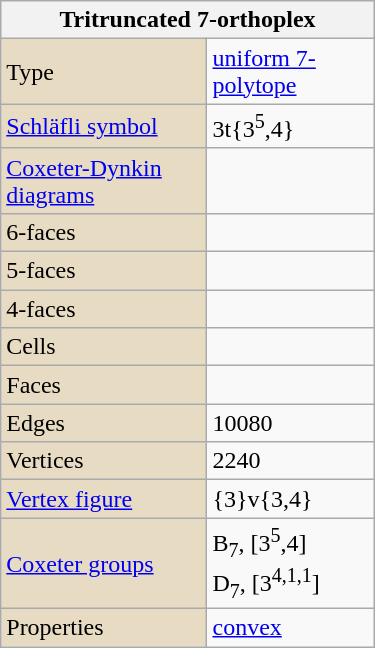<table class="wikitable" align="right" style="margin-left:10px" width="250">
<tr>
<th bgcolor=#e7dcc3 colspan=2>Tritruncated 7-orthoplex</th>
</tr>
<tr>
<td bgcolor=#e7dcc3>Type</td>
<td><a href='#'>uniform 7-polytope</a></td>
</tr>
<tr>
<td bgcolor=#e7dcc3><a href='#'>Schläfli symbol</a></td>
<td>3t{3<sup>5</sup>,4}</td>
</tr>
<tr>
<td bgcolor=#e7dcc3><a href='#'>Coxeter-Dynkin diagrams</a></td>
<td><br><br></td>
</tr>
<tr>
<td bgcolor=#e7dcc3>6-faces</td>
<td></td>
</tr>
<tr>
<td bgcolor=#e7dcc3>5-faces</td>
<td></td>
</tr>
<tr>
<td bgcolor=#e7dcc3>4-faces</td>
<td></td>
</tr>
<tr>
<td bgcolor=#e7dcc3>Cells</td>
<td></td>
</tr>
<tr>
<td bgcolor=#e7dcc3>Faces</td>
<td></td>
</tr>
<tr>
<td bgcolor=#e7dcc3>Edges</td>
<td>10080</td>
</tr>
<tr>
<td bgcolor=#e7dcc3>Vertices</td>
<td>2240</td>
</tr>
<tr>
<td bgcolor=#e7dcc3><a href='#'>Vertex figure</a></td>
<td>{3}v{3,4}</td>
</tr>
<tr>
<td bgcolor=#e7dcc3><a href='#'>Coxeter groups</a></td>
<td>B<sub>7</sub>, [3<sup>5</sup>,4]<br>D<sub>7</sub>, [3<sup>4,1,1</sup>]</td>
</tr>
<tr>
<td bgcolor=#e7dcc3>Properties</td>
<td><a href='#'>convex</a></td>
</tr>
</table>
